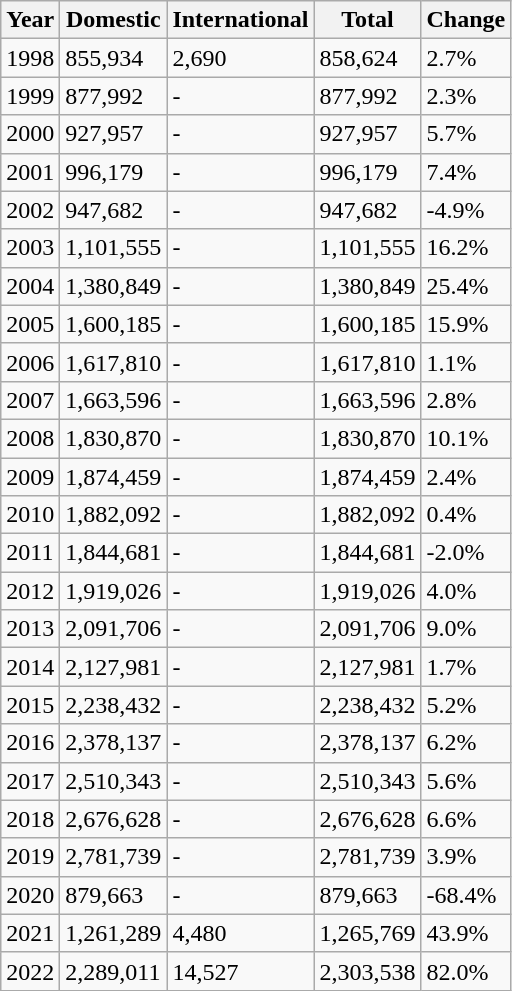<table class="wikitable sortable">
<tr>
<th>Year</th>
<th>Domestic</th>
<th>International</th>
<th>Total</th>
<th>Change</th>
</tr>
<tr>
<td>1998</td>
<td>855,934</td>
<td>2,690</td>
<td>858,624</td>
<td> 2.7%</td>
</tr>
<tr>
<td>1999</td>
<td>877,992</td>
<td>-</td>
<td>877,992</td>
<td> 2.3%</td>
</tr>
<tr>
<td>2000</td>
<td>927,957</td>
<td>-</td>
<td>927,957</td>
<td> 5.7%</td>
</tr>
<tr>
<td>2001</td>
<td>996,179</td>
<td>-</td>
<td>996,179</td>
<td> 7.4%</td>
</tr>
<tr>
<td>2002</td>
<td>947,682</td>
<td>-</td>
<td>947,682</td>
<td> -4.9%</td>
</tr>
<tr>
<td>2003</td>
<td>1,101,555</td>
<td>-</td>
<td>1,101,555</td>
<td> 16.2%</td>
</tr>
<tr>
<td>2004</td>
<td>1,380,849</td>
<td>-</td>
<td>1,380,849</td>
<td> 25.4%</td>
</tr>
<tr>
<td>2005</td>
<td>1,600,185</td>
<td>-</td>
<td>1,600,185</td>
<td> 15.9%</td>
</tr>
<tr>
<td>2006</td>
<td>1,617,810</td>
<td>-</td>
<td>1,617,810</td>
<td> 1.1%</td>
</tr>
<tr>
<td>2007</td>
<td>1,663,596</td>
<td>-</td>
<td>1,663,596</td>
<td> 2.8%</td>
</tr>
<tr>
<td>2008</td>
<td>1,830,870</td>
<td>-</td>
<td>1,830,870</td>
<td> 10.1%</td>
</tr>
<tr>
<td>2009</td>
<td>1,874,459</td>
<td>-</td>
<td>1,874,459</td>
<td> 2.4%</td>
</tr>
<tr>
<td>2010</td>
<td>1,882,092</td>
<td>-</td>
<td>1,882,092</td>
<td> 0.4%</td>
</tr>
<tr>
<td>2011</td>
<td>1,844,681</td>
<td>-</td>
<td>1,844,681</td>
<td> -2.0%</td>
</tr>
<tr>
<td>2012</td>
<td>1,919,026</td>
<td>-</td>
<td>1,919,026</td>
<td> 4.0%</td>
</tr>
<tr>
<td>2013</td>
<td>2,091,706</td>
<td>-</td>
<td>2,091,706</td>
<td> 9.0%</td>
</tr>
<tr>
<td>2014</td>
<td>2,127,981</td>
<td>-</td>
<td>2,127,981</td>
<td> 1.7%</td>
</tr>
<tr>
<td>2015</td>
<td>2,238,432</td>
<td>-</td>
<td>2,238,432</td>
<td> 5.2%</td>
</tr>
<tr>
<td>2016</td>
<td>2,378,137</td>
<td>-</td>
<td>2,378,137</td>
<td> 6.2%</td>
</tr>
<tr>
<td>2017</td>
<td>2,510,343</td>
<td>-</td>
<td>2,510,343</td>
<td> 5.6%</td>
</tr>
<tr>
<td>2018</td>
<td>2,676,628</td>
<td>-</td>
<td>2,676,628</td>
<td> 6.6%</td>
</tr>
<tr>
<td>2019</td>
<td>2,781,739</td>
<td>-</td>
<td>2,781,739</td>
<td> 3.9%</td>
</tr>
<tr>
<td>2020</td>
<td>879,663</td>
<td>-</td>
<td>879,663</td>
<td> -68.4%</td>
</tr>
<tr>
<td>2021</td>
<td>1,261,289</td>
<td>4,480</td>
<td>1,265,769</td>
<td> 43.9%</td>
</tr>
<tr>
<td>2022</td>
<td>2,289,011</td>
<td>14,527</td>
<td>2,303,538</td>
<td> 82.0%</td>
</tr>
</table>
